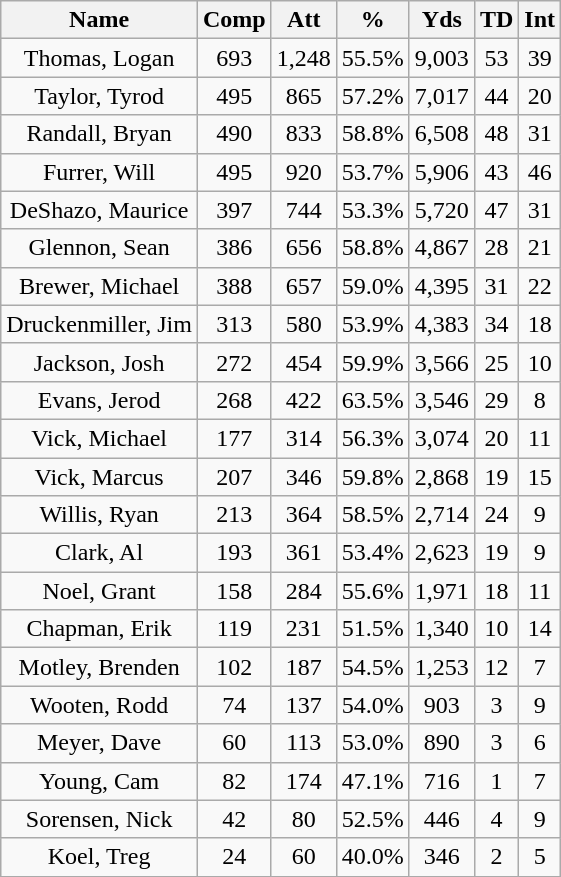<table class="wikitable sortable" border="1" style="text-align: center;">
<tr>
<th scope="col">Name</th>
<th scope="col">Comp</th>
<th scope="col">Att</th>
<th scope="col">%</th>
<th scope="col">Yds</th>
<th scope="col">TD</th>
<th scope="col">Int</th>
</tr>
<tr>
<td>Thomas, Logan</td>
<td>693</td>
<td>1,248</td>
<td>55.5%</td>
<td>9,003</td>
<td>53</td>
<td>39</td>
</tr>
<tr>
<td>Taylor, Tyrod</td>
<td>495</td>
<td>865</td>
<td>57.2%</td>
<td>7,017</td>
<td>44</td>
<td>20</td>
</tr>
<tr>
<td>Randall, Bryan</td>
<td>490</td>
<td>833</td>
<td>58.8%</td>
<td>6,508</td>
<td>48</td>
<td>31</td>
</tr>
<tr>
<td>Furrer, Will</td>
<td>495</td>
<td>920</td>
<td>53.7%</td>
<td>5,906</td>
<td>43</td>
<td>46</td>
</tr>
<tr>
<td>DeShazo, Maurice</td>
<td>397</td>
<td>744</td>
<td>53.3%</td>
<td>5,720</td>
<td>47</td>
<td>31</td>
</tr>
<tr>
<td>Glennon, Sean</td>
<td>386</td>
<td>656</td>
<td>58.8%</td>
<td>4,867</td>
<td>28</td>
<td>21</td>
</tr>
<tr>
<td>Brewer, Michael</td>
<td>388</td>
<td>657</td>
<td>59.0%</td>
<td>4,395</td>
<td>31</td>
<td>22</td>
</tr>
<tr>
<td>Druckenmiller, Jim</td>
<td>313</td>
<td>580</td>
<td>53.9%</td>
<td>4,383</td>
<td>34</td>
<td>18</td>
</tr>
<tr>
<td>Jackson, Josh</td>
<td>272</td>
<td>454</td>
<td>59.9%</td>
<td>3,566</td>
<td>25</td>
<td>10</td>
</tr>
<tr>
<td>Evans, Jerod</td>
<td>268</td>
<td>422</td>
<td>63.5%</td>
<td>3,546</td>
<td>29</td>
<td>8</td>
</tr>
<tr>
<td>Vick, Michael</td>
<td>177</td>
<td>314</td>
<td>56.3%</td>
<td>3,074</td>
<td>20</td>
<td>11</td>
</tr>
<tr>
<td>Vick, Marcus</td>
<td>207</td>
<td>346</td>
<td>59.8%</td>
<td>2,868</td>
<td>19</td>
<td>15</td>
</tr>
<tr>
<td>Willis, Ryan</td>
<td>213</td>
<td>364</td>
<td>58.5%</td>
<td>2,714</td>
<td>24</td>
<td>9</td>
</tr>
<tr>
<td>Clark, Al</td>
<td>193</td>
<td>361</td>
<td>53.4%</td>
<td>2,623</td>
<td>19</td>
<td>9</td>
</tr>
<tr>
<td>Noel, Grant</td>
<td>158</td>
<td>284</td>
<td>55.6%</td>
<td>1,971</td>
<td>18</td>
<td>11</td>
</tr>
<tr>
<td>Chapman, Erik</td>
<td>119</td>
<td>231</td>
<td>51.5%</td>
<td>1,340</td>
<td>10</td>
<td>14</td>
</tr>
<tr>
<td>Motley, Brenden</td>
<td>102</td>
<td>187</td>
<td>54.5%</td>
<td>1,253</td>
<td>12</td>
<td>7</td>
</tr>
<tr>
<td>Wooten, Rodd</td>
<td>74</td>
<td>137</td>
<td>54.0%</td>
<td>903</td>
<td>3</td>
<td>9</td>
</tr>
<tr>
<td>Meyer, Dave</td>
<td>60</td>
<td>113</td>
<td>53.0%</td>
<td>890</td>
<td>3</td>
<td>6</td>
</tr>
<tr>
<td>Young, Cam</td>
<td>82</td>
<td>174</td>
<td>47.1%</td>
<td>716</td>
<td>1</td>
<td>7</td>
</tr>
<tr>
<td>Sorensen, Nick</td>
<td>42</td>
<td>80</td>
<td>52.5%</td>
<td>446</td>
<td>4</td>
<td>9</td>
</tr>
<tr>
<td>Koel, Treg</td>
<td>24</td>
<td>60</td>
<td>40.0%</td>
<td>346</td>
<td>2</td>
<td>5</td>
</tr>
<tr>
</tr>
</table>
